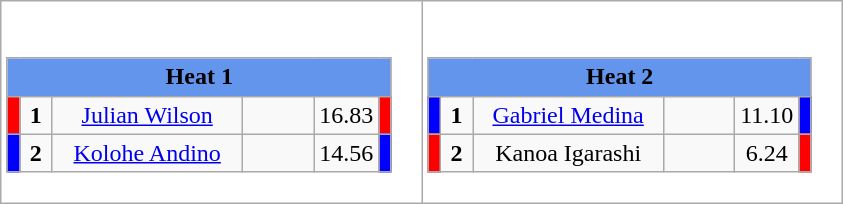<table class="wikitable" style="background:#fff;">
<tr>
<td><div><br><table class="wikitable">
<tr>
<td colspan="6"  style="text-align:center; background:#6495ed;"><strong>Heat 1</strong></td>
</tr>
<tr>
<td style="width:01px; background: #f00;"></td>
<td style="width:14px; text-align:center;"><strong>1</strong></td>
<td style="width:120px; text-align:center;"><a href='#'>Julian Wilson</a></td>
<td style="width:40px; text-align:center;"></td>
<td style="width:20px; text-align:center;">16.83</td>
<td style="width:01px; background: #f00;"></td>
</tr>
<tr>
<td style="width:01px; background: #00f;"></td>
<td style="width:14px; text-align:center;"><strong>2</strong></td>
<td style="width:120px; text-align:center;"><a href='#'>Kolohe Andino</a></td>
<td style="width:40px; text-align:center;"></td>
<td style="width:20px; text-align:center;">14.56</td>
<td style="width:01px; background: #00f;"></td>
</tr>
</table>
</div></td>
<td><div><br><table class="wikitable">
<tr>
<td colspan="6"  style="text-align:center; background:#6495ed;"><strong>Heat 2</strong></td>
</tr>
<tr>
<td style="width:01px; background: #00f;"></td>
<td style="width:14px; text-align:center;"><strong>1</strong></td>
<td style="width:120px; text-align:center;"><a href='#'>Gabriel Medina</a></td>
<td style="width:40px; text-align:center;"></td>
<td style="width:20px; text-align:center;">11.10</td>
<td style="width:01px; background: #00f;"></td>
</tr>
<tr>
<td style="width:01px; background: #f00;"></td>
<td style="width:14px; text-align:center;"><strong>2</strong></td>
<td style="width:120px; text-align:center;">Kanoa Igarashi</td>
<td style="width:40px; text-align:center;"></td>
<td style="width:20px; text-align:center;">6.24</td>
<td style="width:01px; background: #f00;"></td>
</tr>
</table>
</div></td>
</tr>
</table>
